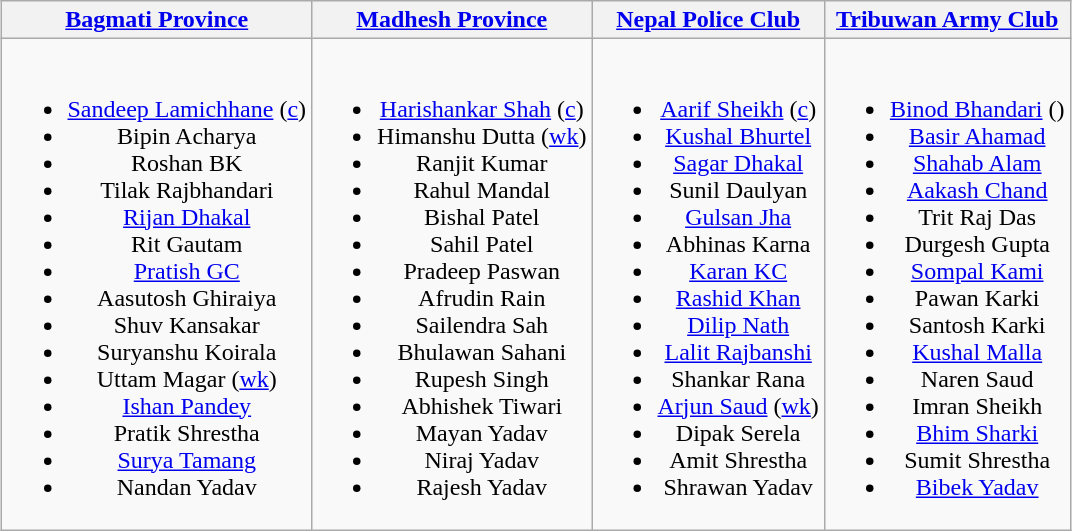<table class="wikitable" style="text-align:center; margin:auto">
<tr>
<th><a href='#'>Bagmati Province</a></th>
<th><a href='#'>Madhesh Province</a></th>
<th><a href='#'>Nepal Police Club</a></th>
<th><a href='#'>Tribuwan Army Club</a></th>
</tr>
<tr style="vertical-align:top">
<td><br><ul><li><a href='#'>Sandeep Lamichhane</a> (<a href='#'>c</a>)</li><li>Bipin Acharya</li><li>Roshan BK</li><li>Tilak Rajbhandari</li><li><a href='#'>Rijan Dhakal</a></li><li>Rit Gautam</li><li><a href='#'>Pratish GC</a></li><li>Aasutosh Ghiraiya</li><li>Shuv Kansakar</li><li>Suryanshu Koirala</li><li>Uttam Magar (<a href='#'>wk</a>)</li><li><a href='#'>Ishan Pandey</a></li><li>Pratik Shrestha</li><li><a href='#'>Surya Tamang</a></li><li>Nandan Yadav</li></ul></td>
<td><br><ul><li><a href='#'>Harishankar Shah</a> (<a href='#'>c</a>)</li><li>Himanshu Dutta (<a href='#'>wk</a>)</li><li>Ranjit Kumar</li><li>Rahul Mandal</li><li>Bishal Patel</li><li>Sahil Patel</li><li>Pradeep Paswan</li><li>Afrudin Rain</li><li>Sailendra Sah</li><li>Bhulawan Sahani</li><li>Rupesh Singh</li><li>Abhishek Tiwari</li><li>Mayan Yadav</li><li>Niraj Yadav</li><li>Rajesh Yadav</li></ul></td>
<td><br><ul><li><a href='#'>Aarif Sheikh</a> (<a href='#'>c</a>)</li><li><a href='#'>Kushal Bhurtel</a></li><li><a href='#'>Sagar Dhakal</a></li><li>Sunil Daulyan</li><li><a href='#'>Gulsan Jha</a></li><li>Abhinas Karna</li><li><a href='#'>Karan KC</a></li><li><a href='#'>Rashid Khan</a></li><li><a href='#'>Dilip Nath</a></li><li><a href='#'>Lalit Rajbanshi</a></li><li>Shankar Rana</li><li><a href='#'>Arjun Saud</a> (<a href='#'>wk</a>)</li><li>Dipak Serela</li><li>Amit Shrestha</li><li>Shrawan Yadav</li></ul></td>
<td><br><ul><li><a href='#'>Binod Bhandari</a> ()</li><li><a href='#'>Basir Ahamad</a></li><li><a href='#'>Shahab Alam</a></li><li><a href='#'>Aakash Chand</a></li><li>Trit Raj Das</li><li>Durgesh Gupta</li><li><a href='#'>Sompal Kami</a></li><li>Pawan Karki</li><li>Santosh Karki</li><li><a href='#'>Kushal Malla</a></li><li>Naren Saud</li><li>Imran Sheikh</li><li><a href='#'>Bhim Sharki</a></li><li>Sumit Shrestha</li><li><a href='#'>Bibek Yadav</a></li></ul></td>
</tr>
</table>
